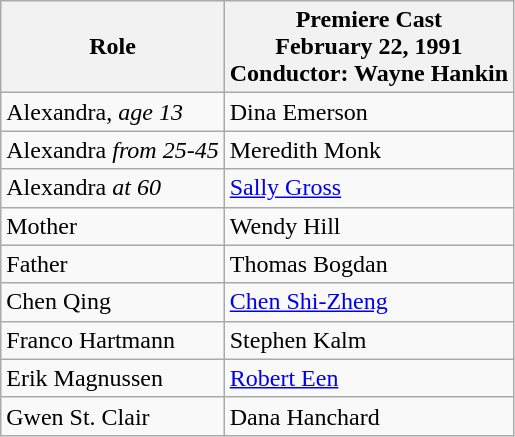<table class="wikitable">
<tr>
<th>Role</th>
<th>Premiere Cast<br>February 22, 1991<br>Conductor: Wayne Hankin</th>
</tr>
<tr>
<td>Alexandra, <em>age 13</em></td>
<td>Dina Emerson</td>
</tr>
<tr>
<td>Alexandra <em>from 25-45</em></td>
<td>Meredith Monk</td>
</tr>
<tr>
<td>Alexandra <em>at 60</em></td>
<td><a href='#'>Sally Gross</a></td>
</tr>
<tr>
<td>Mother</td>
<td>Wendy Hill</td>
</tr>
<tr>
<td>Father</td>
<td>Thomas Bogdan</td>
</tr>
<tr>
<td>Chen Qing</td>
<td><a href='#'>Chen Shi-Zheng</a></td>
</tr>
<tr>
<td>Franco Hartmann</td>
<td>Stephen Kalm</td>
</tr>
<tr>
<td>Erik Magnussen</td>
<td><a href='#'>Robert Een</a></td>
</tr>
<tr>
<td>Gwen St. Clair</td>
<td>Dana Hanchard</td>
</tr>
</table>
